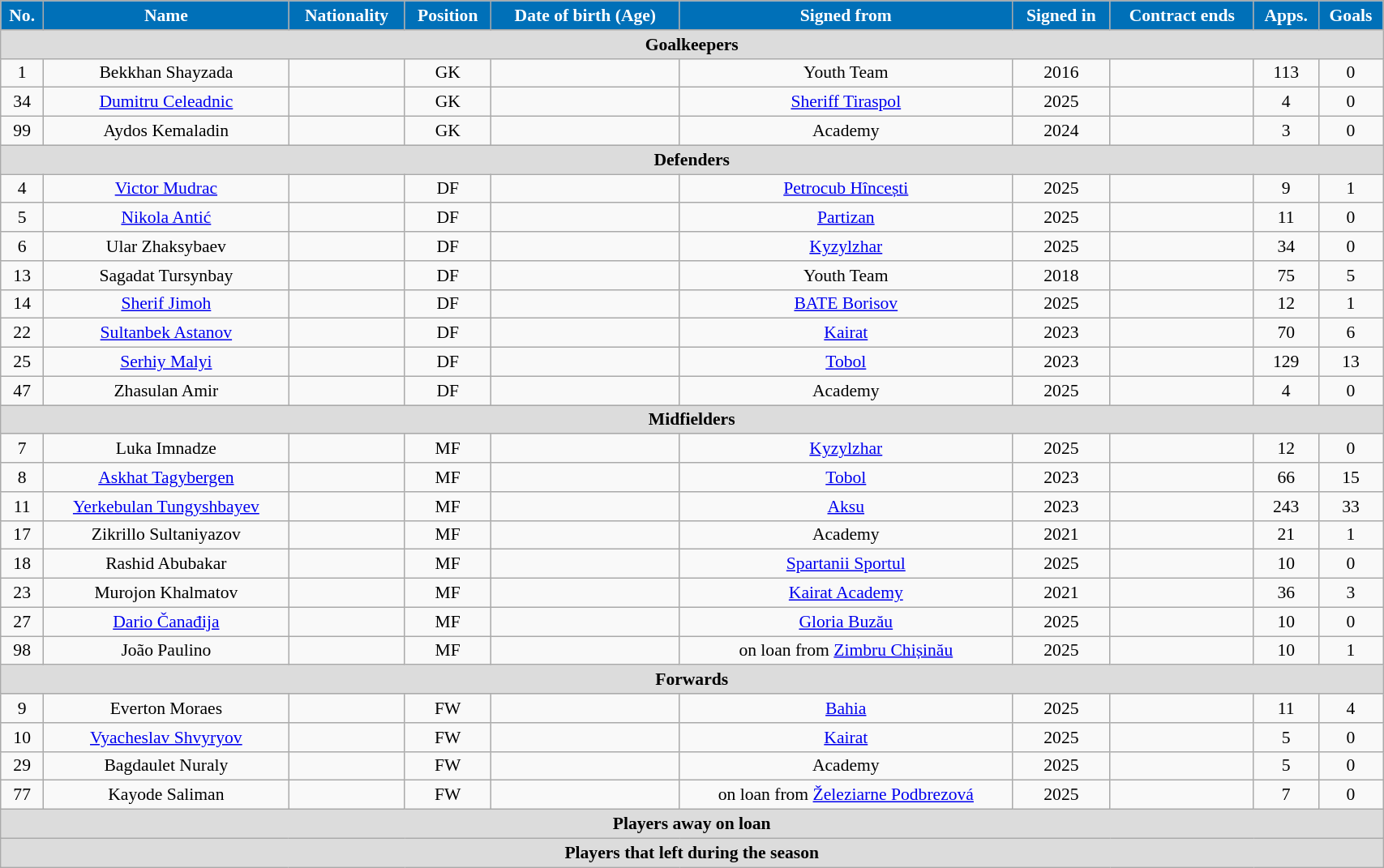<table class="wikitable"  style="text-align:center; font-size:90%; width:90%;">
<tr>
<th style="background:#0070B8; color:#FFFFFF; text-align:center;">No.</th>
<th style="background:#0070B8; color:#FFFFFF; text-align:center;">Name</th>
<th style="background:#0070B8; color:#FFFFFF; text-align:center;">Nationality</th>
<th style="background:#0070B8; color:#FFFFFF; text-align:center;">Position</th>
<th style="background:#0070B8; color:#FFFFFF; text-align:center;">Date of birth (Age)</th>
<th style="background:#0070B8; color:#FFFFFF; text-align:center;">Signed from</th>
<th style="background:#0070B8; color:#FFFFFF; text-align:center;">Signed in</th>
<th style="background:#0070B8; color:#FFFFFF; text-align:center;">Contract ends</th>
<th style="background:#0070B8; color:#FFFFFF; text-align:center;">Apps.</th>
<th style="background:#0070B8; color:#FFFFFF; text-align:center;">Goals</th>
</tr>
<tr>
<th colspan="11"  style="background:#dcdcdc; text-align:center;">Goalkeepers</th>
</tr>
<tr>
<td>1</td>
<td>Bekkhan Shayzada</td>
<td></td>
<td>GK</td>
<td></td>
<td>Youth Team</td>
<td>2016</td>
<td></td>
<td>113</td>
<td>0</td>
</tr>
<tr>
<td>34</td>
<td><a href='#'>Dumitru Celeadnic</a></td>
<td></td>
<td>GK</td>
<td></td>
<td><a href='#'>Sheriff Tiraspol</a></td>
<td>2025</td>
<td></td>
<td>4</td>
<td>0</td>
</tr>
<tr>
<td>99</td>
<td>Aydos Kemaladin</td>
<td></td>
<td>GK</td>
<td></td>
<td>Academy</td>
<td>2024</td>
<td></td>
<td>3</td>
<td>0</td>
</tr>
<tr>
<th colspan="11"  style="background:#dcdcdc; text-align:center;">Defenders</th>
</tr>
<tr>
<td>4</td>
<td><a href='#'>Victor Mudrac</a></td>
<td></td>
<td>DF</td>
<td></td>
<td><a href='#'>Petrocub Hîncești</a></td>
<td>2025</td>
<td></td>
<td>9</td>
<td>1</td>
</tr>
<tr>
<td>5</td>
<td><a href='#'>Nikola Antić</a></td>
<td></td>
<td>DF</td>
<td></td>
<td><a href='#'>Partizan</a></td>
<td>2025</td>
<td></td>
<td>11</td>
<td>0</td>
</tr>
<tr>
<td>6</td>
<td>Ular Zhaksybaev</td>
<td></td>
<td>DF</td>
<td></td>
<td><a href='#'>Kyzylzhar</a></td>
<td>2025</td>
<td></td>
<td>34</td>
<td>0</td>
</tr>
<tr>
<td>13</td>
<td>Sagadat Tursynbay</td>
<td></td>
<td>DF</td>
<td></td>
<td>Youth Team</td>
<td>2018</td>
<td></td>
<td>75</td>
<td>5</td>
</tr>
<tr>
<td>14</td>
<td><a href='#'>Sherif Jimoh</a></td>
<td></td>
<td>DF</td>
<td></td>
<td><a href='#'>BATE Borisov</a></td>
<td>2025</td>
<td></td>
<td>12</td>
<td>1</td>
</tr>
<tr>
<td>22</td>
<td><a href='#'>Sultanbek Astanov</a></td>
<td></td>
<td>DF</td>
<td></td>
<td><a href='#'>Kairat</a></td>
<td>2023</td>
<td></td>
<td>70</td>
<td>6</td>
</tr>
<tr>
<td>25</td>
<td><a href='#'>Serhiy Malyi</a></td>
<td></td>
<td>DF</td>
<td></td>
<td><a href='#'>Tobol</a></td>
<td>2023</td>
<td></td>
<td>129</td>
<td>13</td>
</tr>
<tr>
<td>47</td>
<td>Zhasulan Amir</td>
<td></td>
<td>DF</td>
<td></td>
<td>Academy</td>
<td>2025</td>
<td></td>
<td>4</td>
<td>0</td>
</tr>
<tr>
<th colspan="11"  style="background:#dcdcdc; text-align:center;">Midfielders</th>
</tr>
<tr>
<td>7</td>
<td>Luka Imnadze</td>
<td></td>
<td>MF</td>
<td></td>
<td><a href='#'>Kyzylzhar</a></td>
<td>2025</td>
<td></td>
<td>12</td>
<td>0</td>
</tr>
<tr>
<td>8</td>
<td><a href='#'>Askhat Tagybergen</a></td>
<td></td>
<td>MF</td>
<td></td>
<td><a href='#'>Tobol</a></td>
<td>2023</td>
<td></td>
<td>66</td>
<td>15</td>
</tr>
<tr>
<td>11</td>
<td><a href='#'>Yerkebulan Tungyshbayev</a></td>
<td></td>
<td>MF</td>
<td></td>
<td><a href='#'>Aksu</a></td>
<td>2023</td>
<td></td>
<td>243</td>
<td>33</td>
</tr>
<tr>
<td>17</td>
<td>Zikrillo Sultaniyazov</td>
<td></td>
<td>MF</td>
<td></td>
<td>Academy</td>
<td>2021</td>
<td></td>
<td>21</td>
<td>1</td>
</tr>
<tr>
<td>18</td>
<td>Rashid Abubakar</td>
<td></td>
<td>MF</td>
<td></td>
<td><a href='#'>Spartanii Sportul</a></td>
<td>2025</td>
<td></td>
<td>10</td>
<td>0</td>
</tr>
<tr>
<td>23</td>
<td>Murojon Khalmatov</td>
<td></td>
<td>MF</td>
<td></td>
<td><a href='#'>Kairat Academy</a></td>
<td>2021</td>
<td></td>
<td>36</td>
<td>3</td>
</tr>
<tr>
<td>27</td>
<td><a href='#'>Dario Čanađija</a></td>
<td></td>
<td>MF</td>
<td></td>
<td><a href='#'>Gloria Buzău</a></td>
<td>2025</td>
<td></td>
<td>10</td>
<td>0</td>
</tr>
<tr>
<td>98</td>
<td>João Paulino</td>
<td></td>
<td>MF</td>
<td></td>
<td>on loan from <a href='#'>Zimbru Chișinău</a></td>
<td>2025</td>
<td></td>
<td>10</td>
<td>1</td>
</tr>
<tr>
<th colspan="11"  style="background:#dcdcdc; text-align:center;">Forwards</th>
</tr>
<tr>
<td>9</td>
<td>Everton Moraes</td>
<td></td>
<td>FW</td>
<td></td>
<td><a href='#'>Bahia</a></td>
<td>2025</td>
<td></td>
<td>11</td>
<td>4</td>
</tr>
<tr>
<td>10</td>
<td><a href='#'>Vyacheslav Shvyryov</a></td>
<td></td>
<td>FW</td>
<td></td>
<td><a href='#'>Kairat</a></td>
<td>2025</td>
<td></td>
<td>5</td>
<td>0</td>
</tr>
<tr>
<td>29</td>
<td>Bagdaulet Nuraly</td>
<td></td>
<td>FW</td>
<td></td>
<td>Academy</td>
<td>2025</td>
<td></td>
<td>5</td>
<td>0</td>
</tr>
<tr>
<td>77</td>
<td>Kayode Saliman</td>
<td></td>
<td>FW</td>
<td></td>
<td>on loan from <a href='#'>Železiarne Podbrezová</a></td>
<td>2025</td>
<td></td>
<td>7</td>
<td>0</td>
</tr>
<tr>
<th colspan="11"  style="background:#dcdcdc; text-align:center;">Players away on loan</th>
</tr>
<tr>
<th colspan="11"  style="background:#dcdcdc; text-align:center;">Players that left during the season</th>
</tr>
</table>
